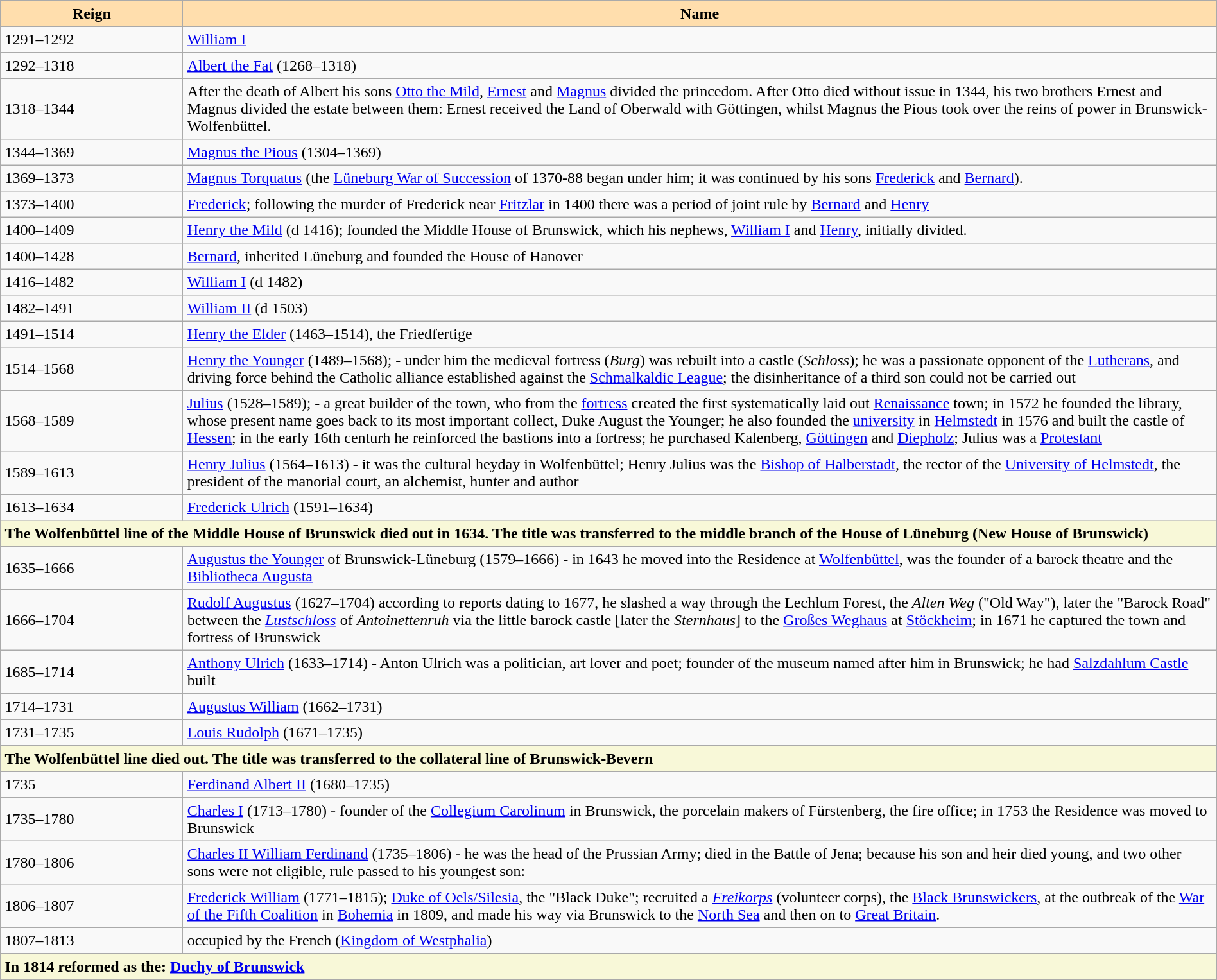<table width = "100%" border = 1 border="1" cellpadding="4" cellspacing="0" style="margin: 0.5em 1em 0.5em 0; background: #f9f9f9; border: 1px #aaa solid; border-collapse: collapse;">
<tr>
<th width = "15%" bgcolor = "#FFDEAD">Reign</th>
<th width = "85%" bgcolor = "#FFDEAD">Name</th>
</tr>
<tr>
<td>1291–1292</td>
<td><a href='#'>William I</a></td>
</tr>
<tr>
<td>1292–1318</td>
<td><a href='#'>Albert the Fat</a> (1268–1318)</td>
</tr>
<tr>
<td>1318–1344</td>
<td>After the death of Albert his sons <a href='#'>Otto the Mild</a>, <a href='#'>Ernest</a> and <a href='#'>Magnus</a> divided the princedom. After Otto died without issue in 1344, his two brothers Ernest and Magnus divided the estate between them: Ernest received the Land of Oberwald with Göttingen, whilst Magnus the Pious took over the reins of power in Brunswick-Wolfenbüttel.</td>
</tr>
<tr>
<td>1344–1369</td>
<td><a href='#'>Magnus the Pious</a> (1304–1369)</td>
</tr>
<tr>
<td>1369–1373</td>
<td><a href='#'>Magnus Torquatus</a> (the <a href='#'>Lüneburg War of Succession</a> of 1370-88 began under him; it was  continued by his sons <a href='#'>Frederick</a> and <a href='#'>Bernard</a>).</td>
</tr>
<tr>
<td>1373–1400</td>
<td><a href='#'>Frederick</a>; following the murder of Frederick near <a href='#'>Fritzlar</a> in 1400 there was a period of joint rule by <a href='#'>Bernard</a> and <a href='#'>Henry</a></td>
</tr>
<tr>
<td>1400–1409</td>
<td><a href='#'>Henry the Mild</a> (d 1416); founded the Middle House of Brunswick, which his nephews, <a href='#'>William I</a> and <a href='#'>Henry</a>, initially divided.</td>
</tr>
<tr>
<td>1400–1428</td>
<td><a href='#'>Bernard</a>, inherited Lüneburg and founded the House of Hanover</td>
</tr>
<tr>
<td>1416–1482</td>
<td><a href='#'>William I</a> (d 1482)</td>
</tr>
<tr>
<td>1482–1491</td>
<td><a href='#'>William II</a> (d 1503)</td>
</tr>
<tr>
<td>1491–1514</td>
<td><a href='#'>Henry the Elder</a> (1463–1514), the Friedfertige</td>
</tr>
<tr>
<td>1514–1568</td>
<td><a href='#'>Henry the Younger</a> (1489–1568); - under him the medieval fortress (<em>Burg</em>) was rebuilt into a castle (<em>Schloss</em>); he was a passionate opponent of the <a href='#'>Lutherans</a>, and driving force behind the Catholic alliance established against the <a href='#'>Schmalkaldic League</a>; the disinheritance of a third son could not be carried out</td>
</tr>
<tr>
<td>1568–1589</td>
<td><a href='#'>Julius</a> (1528–1589); - a great builder of the town, who from the <a href='#'>fortress</a> created the first systematically laid out <a href='#'>Renaissance</a> town; in 1572 he founded the library, whose present name goes back to its most important collect, Duke August the Younger; he also founded the <a href='#'>university</a> in <a href='#'>Helmstedt</a> in 1576 and built the castle of <a href='#'>Hessen</a>; in the early 16th centurh he reinforced the bastions into a fortress; he purchased Kalenberg, <a href='#'>Göttingen</a> and <a href='#'>Diepholz</a>; Julius was a <a href='#'>Protestant</a></td>
</tr>
<tr>
<td>1589–1613</td>
<td><a href='#'>Henry Julius</a> (1564–1613) - it was the cultural heyday in Wolfenbüttel; Henry Julius was the <a href='#'>Bishop of Halberstadt</a>, the rector of the <a href='#'>University of Helmstedt</a>, the president of the manorial court, an alchemist, hunter and author</td>
</tr>
<tr>
<td>1613–1634</td>
<td><a href='#'>Frederick Ulrich</a> (1591–1634)</td>
</tr>
<tr>
<td colspan = "2" bgcolor = "F8F8D8" align="left"><strong>The Wolfenbüttel line of the Middle House of Brunswick died out in 1634. The title was transferred to the middle branch of the House of Lüneburg (New House of Brunswick)</strong></td>
</tr>
<tr>
<td>1635–1666</td>
<td><a href='#'>Augustus the Younger</a> of Brunswick-Lüneburg (1579–1666) - in 1643 he moved into the Residence at <a href='#'>Wolfenbüttel</a>, was the founder of a barock theatre and the <a href='#'>Bibliotheca Augusta</a></td>
</tr>
<tr>
<td>1666–1704</td>
<td><a href='#'>Rudolf Augustus</a> (1627–1704) according to reports dating to 1677, he slashed a way through the Lechlum Forest, the <em>Alten Weg</em> ("Old Way"), later the "Barock Road" between the <em><a href='#'>Lustschloss</a></em> of <em>Antoinettenruh</em> via the little barock castle [later the <em>Sternhaus</em>] to the <a href='#'>Großes Weghaus</a> at <a href='#'>Stöckheim</a>; in 1671 he captured the town and fortress of Brunswick</td>
</tr>
<tr>
<td>1685–1714</td>
<td><a href='#'>Anthony Ulrich</a> (1633–1714) - Anton Ulrich was a politician, art lover and poet; founder of the museum named after him in Brunswick; he had <a href='#'>Salzdahlum Castle</a> built</td>
</tr>
<tr>
<td>1714–1731</td>
<td><a href='#'>Augustus William</a> (1662–1731)</td>
</tr>
<tr>
<td>1731–1735</td>
<td><a href='#'>Louis Rudolph</a> (1671–1735)</td>
</tr>
<tr>
<td colspan = "2" bgcolor = "F8F8D8" align="left"><strong>The Wolfenbüttel line died out. The title was transferred to the collateral line of Brunswick-Bevern</strong></td>
</tr>
<tr>
<td>1735</td>
<td><a href='#'>Ferdinand Albert II</a> (1680–1735)</td>
</tr>
<tr>
<td>1735–1780</td>
<td><a href='#'>Charles I</a> (1713–1780) - founder of the <a href='#'>Collegium Carolinum</a> in Brunswick, the porcelain makers of Fürstenberg, the fire office; in 1753 the Residence was moved to Brunswick</td>
</tr>
<tr>
<td>1780–1806</td>
<td><a href='#'>Charles II William Ferdinand</a> (1735–1806) - he was the head of the Prussian Army; died in the Battle of Jena; because his son and heir died young, and two other sons were not eligible, rule passed to his youngest son:</td>
</tr>
<tr>
<td>1806–1807</td>
<td><a href='#'>Frederick William</a> (1771–1815); <a href='#'>Duke of Oels/Silesia</a>, the "Black Duke"; recruited a <em><a href='#'>Freikorps</a></em> (volunteer corps), the <a href='#'>Black Brunswickers</a>, at the outbreak of the <a href='#'>War of the Fifth Coalition</a> in <a href='#'>Bohemia</a> in 1809, and made his way via Brunswick to the <a href='#'>North Sea</a> and then on to <a href='#'>Great Britain</a>.</td>
</tr>
<tr>
<td>1807–1813</td>
<td>occupied by the French (<a href='#'>Kingdom of Westphalia</a>)</td>
</tr>
<tr>
<td colspan = "2" bgcolor = "F8F8D8" align="left"><strong>In 1814 reformed as the: <a href='#'>Duchy of Brunswick</a></strong></td>
</tr>
<tr>
</tr>
</table>
